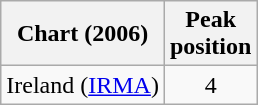<table class="wikitable sortable">
<tr>
<th scope="col">Chart (2006)</th>
<th scope="col">Peak<br>position</th>
</tr>
<tr>
<td>Ireland (<a href='#'>IRMA</a>)</td>
<td style="text-align:center;">4</td>
</tr>
</table>
